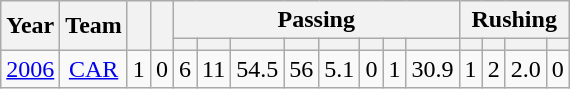<table class="wikitable sortable" style="text-align:center">
<tr>
<th rowspan=2>Year</th>
<th rowspan=2>Team</th>
<th rowspan=2></th>
<th rowspan=2></th>
<th colspan=8>Passing</th>
<th colspan=4>Rushing</th>
</tr>
<tr>
<th></th>
<th></th>
<th></th>
<th></th>
<th></th>
<th></th>
<th></th>
<th></th>
<th></th>
<th></th>
<th></th>
<th></th>
</tr>
<tr>
<td><a href='#'>2006</a></td>
<td><a href='#'>CAR</a></td>
<td>1</td>
<td>0</td>
<td>6</td>
<td>11</td>
<td>54.5</td>
<td>56</td>
<td>5.1</td>
<td>0</td>
<td>1</td>
<td>30.9</td>
<td>1</td>
<td>2</td>
<td>2.0</td>
<td>0</td>
</tr>
</table>
